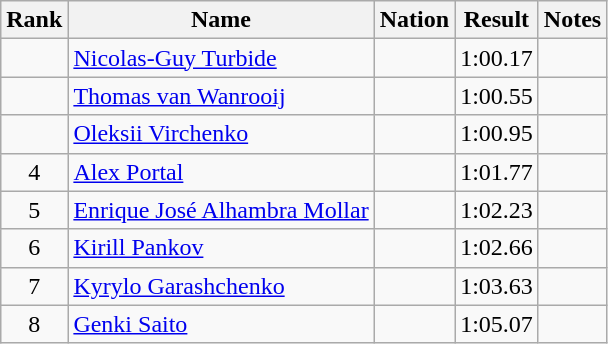<table class="wikitable sortable" style="text-align:center">
<tr>
<th>Rank</th>
<th>Name</th>
<th>Nation</th>
<th>Result</th>
<th>Notes</th>
</tr>
<tr>
<td></td>
<td align=left><a href='#'>Nicolas-Guy Turbide</a></td>
<td align=left></td>
<td>1:00.17</td>
<td></td>
</tr>
<tr>
<td></td>
<td align=left><a href='#'>Thomas van Wanrooij</a></td>
<td align=left></td>
<td>1:00.55</td>
<td></td>
</tr>
<tr>
<td></td>
<td align=left><a href='#'>Oleksii Virchenko</a></td>
<td align=left></td>
<td>1:00.95</td>
<td></td>
</tr>
<tr>
<td>4</td>
<td align=left><a href='#'>Alex Portal</a></td>
<td align=left></td>
<td>1:01.77</td>
<td></td>
</tr>
<tr>
<td>5</td>
<td align=left><a href='#'>Enrique José Alhambra Mollar</a></td>
<td align=left></td>
<td>1:02.23</td>
<td></td>
</tr>
<tr>
<td>6</td>
<td align=left><a href='#'>Kirill Pankov</a></td>
<td align=left></td>
<td>1:02.66</td>
<td></td>
</tr>
<tr>
<td>7</td>
<td align=left><a href='#'>Kyrylo Garashchenko</a></td>
<td align=left></td>
<td>1:03.63</td>
<td></td>
</tr>
<tr>
<td>8</td>
<td align=left><a href='#'>Genki Saito</a></td>
<td align=left></td>
<td>1:05.07</td>
<td></td>
</tr>
</table>
